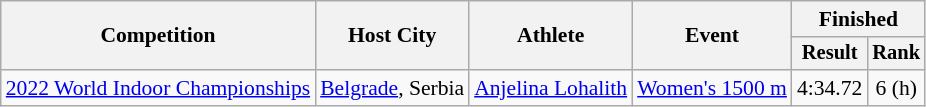<table class=wikitable style=font-size:90%>
<tr>
<th rowspan="2">Competition</th>
<th rowspan="2">Host City</th>
<th rowspan=2>Athlete</th>
<th rowspan=2>Event</th>
<th colspan=2>Finished</th>
</tr>
<tr style=font-size:95%>
<th>Result</th>
<th>Rank</th>
</tr>
<tr align=center>
<td><a href='#'>2022 World Indoor Championships</a></td>
<td><a href='#'>Belgrade</a>, Serbia</td>
<td align=left><a href='#'>Anjelina Lohalith</a></td>
<td align=left><a href='#'>Women's 1500 m</a></td>
<td>4:34.72</td>
<td>6 (h)</td>
</tr>
</table>
